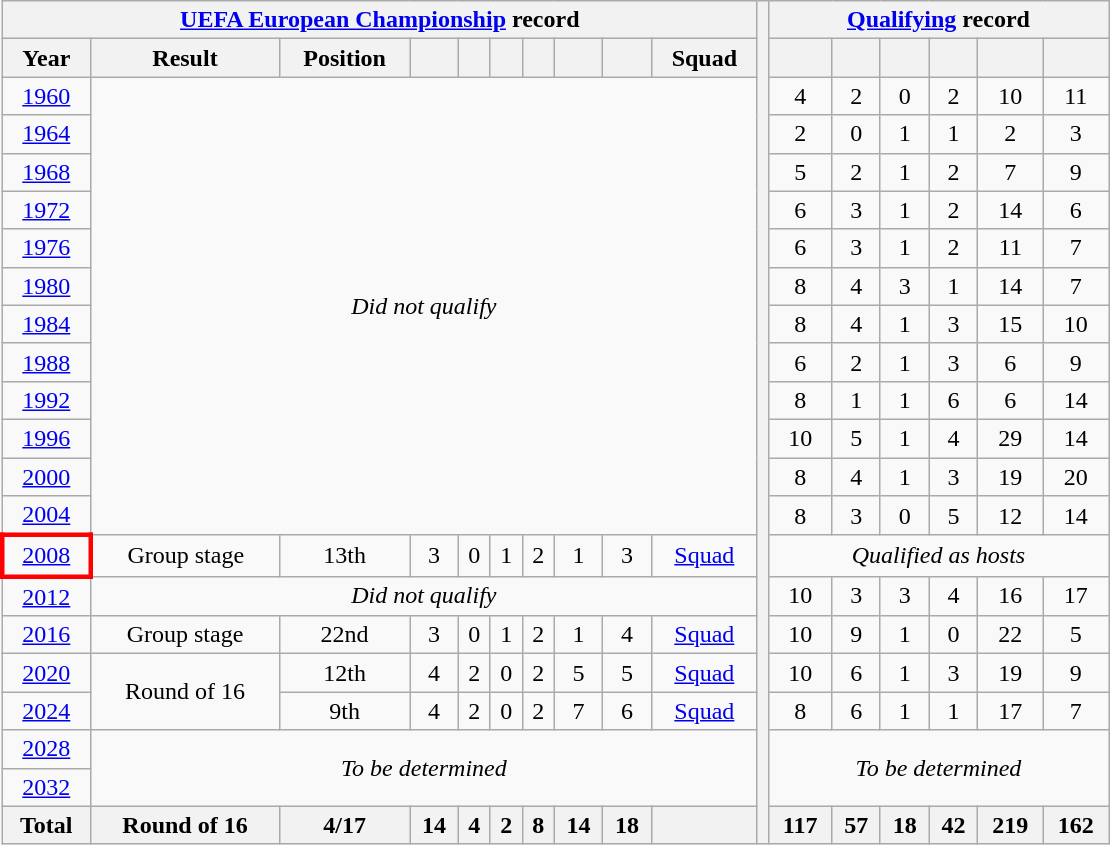<table class="wikitable" style="text-align: center;">
<tr>
<th colspan=10><a href='#'>UEFA European Championship</a> record</th>
<th width=1% rowspan=22></th>
<th colspan=7><a href='#'>Qualifying</a> record</th>
</tr>
<tr>
<th>Year</th>
<th>Result</th>
<th>Position</th>
<th></th>
<th></th>
<th></th>
<th></th>
<th></th>
<th></th>
<th>Squad</th>
<th></th>
<th></th>
<th></th>
<th></th>
<th></th>
<th></th>
</tr>
<tr>
<td> <a href='#'>1960</a></td>
<td colspan=9 rowspan=12><em>Did not qualify</em></td>
<td>4</td>
<td>2</td>
<td>0</td>
<td>2</td>
<td>10</td>
<td>11</td>
</tr>
<tr>
<td> <a href='#'>1964</a></td>
<td>2</td>
<td>0</td>
<td>1</td>
<td>1</td>
<td>2</td>
<td>3</td>
</tr>
<tr>
<td> <a href='#'>1968</a></td>
<td>5</td>
<td>2</td>
<td>1</td>
<td>2</td>
<td>7</td>
<td>9</td>
</tr>
<tr>
<td> <a href='#'>1972</a></td>
<td>6</td>
<td>3</td>
<td>1</td>
<td>2</td>
<td>14</td>
<td>6</td>
</tr>
<tr>
<td> <a href='#'>1976</a></td>
<td>6</td>
<td>3</td>
<td>1</td>
<td>2</td>
<td>11</td>
<td>7</td>
</tr>
<tr>
<td> <a href='#'>1980</a></td>
<td>8</td>
<td>4</td>
<td>3</td>
<td>1</td>
<td>14</td>
<td>7</td>
</tr>
<tr>
<td> <a href='#'>1984</a></td>
<td>8</td>
<td>4</td>
<td>1</td>
<td>3</td>
<td>15</td>
<td>10</td>
</tr>
<tr>
<td> <a href='#'>1988</a></td>
<td>6</td>
<td>2</td>
<td>1</td>
<td>3</td>
<td>6</td>
<td>9</td>
</tr>
<tr>
<td> <a href='#'>1992</a></td>
<td>8</td>
<td>1</td>
<td>1</td>
<td>6</td>
<td>6</td>
<td>14</td>
</tr>
<tr>
<td> <a href='#'>1996</a></td>
<td>10</td>
<td>5</td>
<td>1</td>
<td>4</td>
<td>29</td>
<td>14</td>
</tr>
<tr>
<td>  <a href='#'>2000</a></td>
<td>8</td>
<td>4</td>
<td>1</td>
<td>3</td>
<td>19</td>
<td>20</td>
</tr>
<tr>
<td> <a href='#'>2004</a></td>
<td>8</td>
<td>3</td>
<td>0</td>
<td>5</td>
<td>12</td>
<td>14</td>
</tr>
<tr>
<td style="border: 3px solid red">  <a href='#'>2008</a></td>
<td>Group stage</td>
<td>13th</td>
<td>3</td>
<td>0</td>
<td>1</td>
<td>2</td>
<td>1</td>
<td>3</td>
<td><a href='#'>Squad</a></td>
<td colspan=7><em>Qualified as hosts</em></td>
</tr>
<tr>
<td>  <a href='#'>2012</a></td>
<td colspan=9><em>Did not qualify</em></td>
<td>10</td>
<td>3</td>
<td>3</td>
<td>4</td>
<td>16</td>
<td>17</td>
</tr>
<tr>
<td> <a href='#'>2016</a></td>
<td>Group stage</td>
<td>22nd</td>
<td>3</td>
<td>0</td>
<td>1</td>
<td>2</td>
<td>1</td>
<td>4</td>
<td><a href='#'>Squad</a></td>
<td>10</td>
<td>9</td>
<td>1</td>
<td>0</td>
<td>22</td>
<td>5</td>
</tr>
<tr>
<td> <a href='#'>2020</a></td>
<td rowspan="2">Round of 16</td>
<td>12th</td>
<td>4</td>
<td>2</td>
<td>0</td>
<td>2</td>
<td>5</td>
<td>5</td>
<td><a href='#'>Squad</a></td>
<td>10</td>
<td>6</td>
<td>1</td>
<td>3</td>
<td>19</td>
<td>9</td>
</tr>
<tr>
<td> <a href='#'>2024</a></td>
<td>9th</td>
<td>4</td>
<td>2</td>
<td>0</td>
<td>2</td>
<td>7</td>
<td>6</td>
<td><a href='#'>Squad</a></td>
<td>8</td>
<td>6</td>
<td>1</td>
<td>1</td>
<td>17</td>
<td>7</td>
</tr>
<tr>
<td>  <a href='#'>2028</a></td>
<td colspan=9 rowspan=2><em>To be determined</em></td>
<td colspan=8 rowspan=2><em>To be determined</em></td>
</tr>
<tr>
<td>   <a href='#'>2032</a></td>
</tr>
<tr>
<th>Total</th>
<th>Round of 16</th>
<th>4/17</th>
<th>14</th>
<th>4</th>
<th>2</th>
<th>8</th>
<th>14</th>
<th>18</th>
<th></th>
<th>117</th>
<th>57</th>
<th>18</th>
<th>42</th>
<th>219</th>
<th>162</th>
</tr>
</table>
